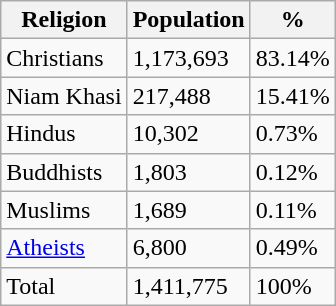<table class="wikitable">
<tr>
<th>Religion</th>
<th>Population</th>
<th>%</th>
</tr>
<tr>
<td>Christians</td>
<td>1,173,693</td>
<td>83.14%</td>
</tr>
<tr>
<td>Niam Khasi</td>
<td>217,488</td>
<td>15.41%</td>
</tr>
<tr>
<td>Hindus</td>
<td>10,302</td>
<td>0.73%</td>
</tr>
<tr>
<td>Buddhists</td>
<td>1,803</td>
<td>0.12%</td>
</tr>
<tr>
<td>Muslims</td>
<td>1,689</td>
<td>0.11%</td>
</tr>
<tr>
<td><a href='#'>Atheists</a></td>
<td>6,800</td>
<td>0.49%</td>
</tr>
<tr>
<td>Total</td>
<td>1,411,775</td>
<td>100%</td>
</tr>
</table>
